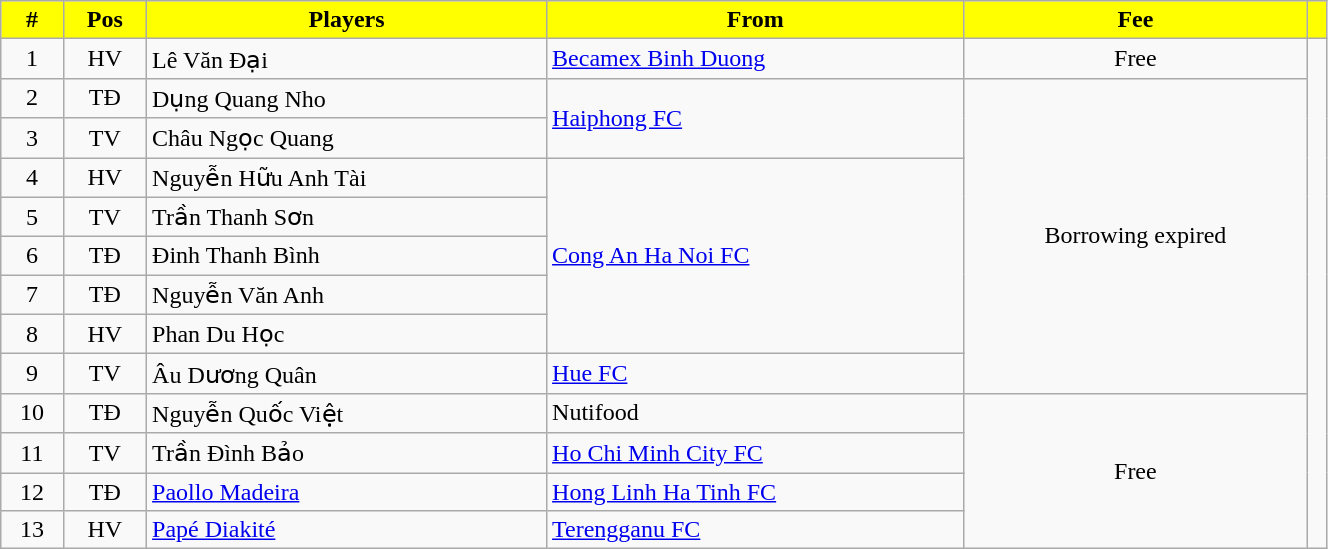<table class="wikitable" style="text-align:center; width:70%;">
<tr>
<th style="background:yellow; color: ;">#</th>
<th style="background:yellow; color: ;">Pos</th>
<th style="background:yellow; color: ;">Players</th>
<th style="background:yellow; color: ;">From</th>
<th style="background:yellow; color: ;">Fee</th>
<th style="background:yellow; color: ;"></th>
</tr>
<tr>
<td>1</td>
<td>HV</td>
<td align="left"> Lê Văn Đại</td>
<td align="left"><a href='#'>Becamex Binh Duong</a></td>
<td>Free</td>
<td rowspan="13"></td>
</tr>
<tr>
<td>2</td>
<td>TĐ</td>
<td align="left"> Dụng Quang Nho</td>
<td rowspan="2" align="left"><a href='#'>Haiphong FC</a></td>
<td rowspan="8">Borrowing expired</td>
</tr>
<tr>
<td>3</td>
<td>TV</td>
<td align="left"> Châu Ngọc Quang</td>
</tr>
<tr>
<td>4</td>
<td>HV</td>
<td align="left"> Nguyễn Hữu Anh Tài</td>
<td rowspan="5" align="left"><a href='#'>Cong An Ha Noi FC</a></td>
</tr>
<tr>
<td>5</td>
<td>TV</td>
<td align="left"> Trần Thanh Sơn</td>
</tr>
<tr>
<td>6</td>
<td>TĐ</td>
<td align="left"> Đinh Thanh Bình</td>
</tr>
<tr>
<td>7</td>
<td>TĐ</td>
<td align="left"> Nguyễn Văn Anh</td>
</tr>
<tr>
<td>8</td>
<td>HV</td>
<td align="left"> Phan Du Học</td>
</tr>
<tr>
<td>9</td>
<td>TV</td>
<td align="left"> Âu Dương Quân</td>
<td align="left"><a href='#'>Hue FC</a></td>
</tr>
<tr>
<td>10</td>
<td>TĐ</td>
<td align="left"> Nguyễn Quốc Việt</td>
<td align="left">Nutifood</td>
<td rowspan="4">Free</td>
</tr>
<tr>
<td>11</td>
<td>TV</td>
<td align="left"> Trần Đình Bảo</td>
<td align="left"><a href='#'>Ho Chi Minh City FC</a></td>
</tr>
<tr>
<td>12</td>
<td>TĐ</td>
<td align="left"> <a href='#'>Paollo Madeira</a></td>
<td align="left"><a href='#'>Hong Linh Ha Tinh FC</a></td>
</tr>
<tr>
<td>13</td>
<td>HV</td>
<td align="left"> <a href='#'>Papé Diakité</a></td>
<td align="left"><a href='#'>Terengganu FC</a></td>
</tr>
</table>
